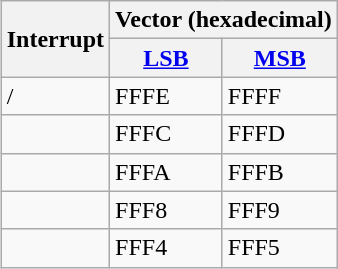<table class="wikitable" style="float:right;">
<tr>
<th rowspan="2">Interrupt</th>
<th colspan="2">Vector (hexadecimal)</th>
</tr>
<tr>
<th><a href='#'>LSB</a></th>
<th><a href='#'>MSB</a></th>
</tr>
<tr>
<td>/</td>
<td>FFFE</td>
<td>FFFF</td>
</tr>
<tr>
<td></td>
<td>FFFC</td>
<td>FFFD</td>
</tr>
<tr>
<td></td>
<td>FFFA</td>
<td>FFFB</td>
</tr>
<tr>
<td></td>
<td>FFF8</td>
<td>FFF9</td>
</tr>
<tr>
<td></td>
<td>FFF4</td>
<td>FFF5</td>
</tr>
</table>
